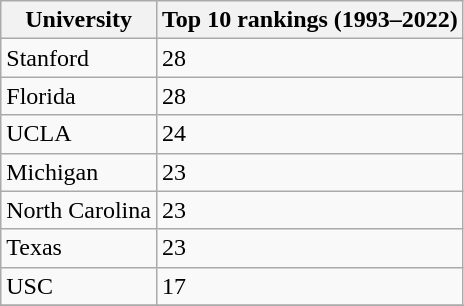<table class="wikitable">
<tr>
<th>University</th>
<th>Top 10 rankings (1993–2022)</th>
</tr>
<tr>
<td>Stanford</td>
<td>28</td>
</tr>
<tr>
<td>Florida</td>
<td>28</td>
</tr>
<tr>
<td>UCLA</td>
<td>24</td>
</tr>
<tr>
<td>Michigan</td>
<td>23</td>
</tr>
<tr>
<td>North Carolina</td>
<td>23</td>
</tr>
<tr>
<td>Texas</td>
<td>23</td>
</tr>
<tr>
<td>USC</td>
<td>17</td>
</tr>
<tr>
</tr>
</table>
